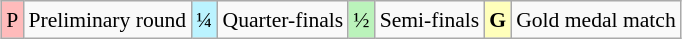<table class="wikitable" style="margin:0.5em auto; font-size:90%; line-height:1.25em; text-align:center">
<tr>
<td bgcolor="#FFBBBB">P</td>
<td>Preliminary round</td>
<td bgcolor="#BBF3FF">¼</td>
<td>Quarter-finals</td>
<td bgcolor="#BBF3BB">½</td>
<td>Semi-finals</td>
<td bgcolor="#FFFFBB"><strong>G</strong></td>
<td>Gold medal match</td>
</tr>
</table>
